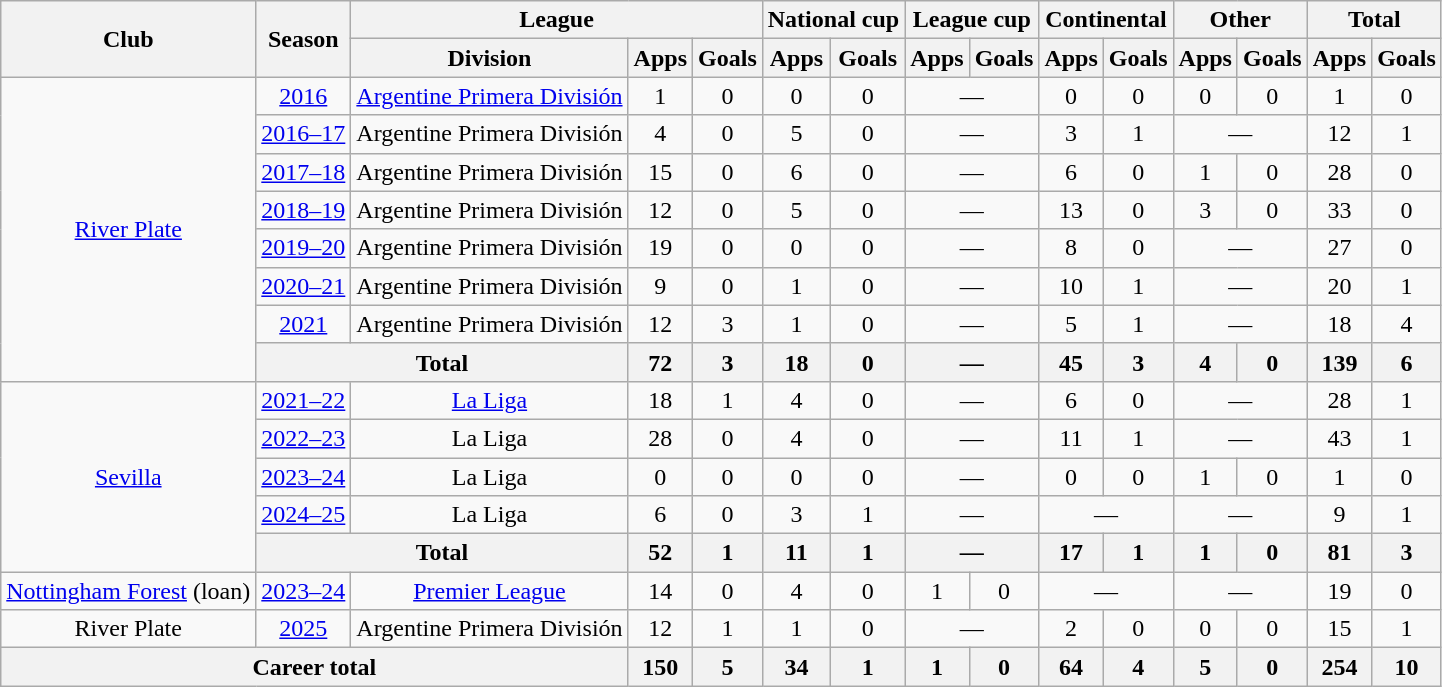<table class="wikitable" style="text-align:center">
<tr>
<th rowspan="2">Club</th>
<th rowspan="2">Season</th>
<th colspan="3">League</th>
<th colspan="2">National cup</th>
<th colspan="2">League cup</th>
<th colspan="2">Continental</th>
<th colspan="2">Other</th>
<th colspan="2">Total</th>
</tr>
<tr>
<th>Division</th>
<th>Apps</th>
<th>Goals</th>
<th>Apps</th>
<th>Goals</th>
<th>Apps</th>
<th>Goals</th>
<th>Apps</th>
<th>Goals</th>
<th>Apps</th>
<th>Goals</th>
<th>Apps</th>
<th>Goals</th>
</tr>
<tr>
<td rowspan="8"><a href='#'>River Plate</a></td>
<td><a href='#'>2016</a></td>
<td><a href='#'>Argentine Primera División</a></td>
<td>1</td>
<td>0</td>
<td>0</td>
<td>0</td>
<td colspan="2">—</td>
<td>0</td>
<td>0</td>
<td>0</td>
<td>0</td>
<td>1</td>
<td>0</td>
</tr>
<tr>
<td><a href='#'>2016–17</a></td>
<td>Argentine Primera División</td>
<td>4</td>
<td>0</td>
<td>5</td>
<td>0</td>
<td colspan="2">—</td>
<td>3</td>
<td>1</td>
<td colspan="2">—</td>
<td>12</td>
<td>1</td>
</tr>
<tr>
<td><a href='#'>2017–18</a></td>
<td>Argentine Primera División</td>
<td>15</td>
<td>0</td>
<td>6</td>
<td>0</td>
<td colspan="2">—</td>
<td>6</td>
<td>0</td>
<td>1</td>
<td 0>0</td>
<td>28</td>
<td>0</td>
</tr>
<tr>
<td><a href='#'>2018–19</a></td>
<td>Argentine Primera División</td>
<td>12</td>
<td>0</td>
<td>5</td>
<td>0</td>
<td colspan="2">—</td>
<td>13</td>
<td>0</td>
<td>3</td>
<td>0</td>
<td>33</td>
<td>0</td>
</tr>
<tr>
<td><a href='#'>2019–20</a></td>
<td>Argentine Primera División</td>
<td>19</td>
<td>0</td>
<td>0</td>
<td>0</td>
<td colspan="2">—</td>
<td>8</td>
<td>0</td>
<td colspan="2">—</td>
<td>27</td>
<td>0</td>
</tr>
<tr>
<td><a href='#'>2020–21</a></td>
<td>Argentine Primera División</td>
<td>9</td>
<td>0</td>
<td>1</td>
<td>0</td>
<td colspan="2">—</td>
<td>10</td>
<td>1</td>
<td colspan="2">—</td>
<td>20</td>
<td>1</td>
</tr>
<tr>
<td><a href='#'>2021</a></td>
<td>Argentine Primera División</td>
<td>12</td>
<td>3</td>
<td>1</td>
<td>0</td>
<td colspan="2">—</td>
<td>5</td>
<td>1</td>
<td colspan="2">—</td>
<td>18</td>
<td>4</td>
</tr>
<tr>
<th colspan="2">Total</th>
<th>72</th>
<th>3</th>
<th>18</th>
<th>0</th>
<th colspan="2">—</th>
<th>45</th>
<th>3</th>
<th>4</th>
<th>0</th>
<th>139</th>
<th>6</th>
</tr>
<tr>
<td rowspan="5"><a href='#'>Sevilla</a></td>
<td><a href='#'>2021–22</a></td>
<td><a href='#'>La Liga</a></td>
<td>18</td>
<td>1</td>
<td>4</td>
<td>0</td>
<td colspan="2">—</td>
<td>6</td>
<td>0</td>
<td colspan="2">—</td>
<td>28</td>
<td>1</td>
</tr>
<tr>
<td><a href='#'>2022–23</a></td>
<td>La Liga</td>
<td>28</td>
<td>0</td>
<td>4</td>
<td>0</td>
<td colspan="2">—</td>
<td>11</td>
<td>1</td>
<td colspan="2">—</td>
<td>43</td>
<td>1</td>
</tr>
<tr>
<td><a href='#'>2023–24</a></td>
<td>La Liga</td>
<td>0</td>
<td>0</td>
<td>0</td>
<td>0</td>
<td colspan="2">—</td>
<td>0</td>
<td>0</td>
<td>1</td>
<td>0</td>
<td>1</td>
<td>0</td>
</tr>
<tr>
<td><a href='#'>2024–25</a></td>
<td>La Liga</td>
<td>6</td>
<td>0</td>
<td>3</td>
<td>1</td>
<td colspan="2">—</td>
<td colspan="2">—</td>
<td colspan="2">—</td>
<td>9</td>
<td>1</td>
</tr>
<tr>
<th colspan="2">Total</th>
<th>52</th>
<th>1</th>
<th>11</th>
<th>1</th>
<th colspan="2">—</th>
<th>17</th>
<th>1</th>
<th>1</th>
<th>0</th>
<th>81</th>
<th>3</th>
</tr>
<tr>
<td><a href='#'>Nottingham Forest</a> (loan)</td>
<td><a href='#'>2023–24</a></td>
<td><a href='#'>Premier League</a></td>
<td>14</td>
<td>0</td>
<td>4</td>
<td>0</td>
<td>1</td>
<td>0</td>
<td colspan="2">—</td>
<td colspan="2">—</td>
<td>19</td>
<td>0</td>
</tr>
<tr>
<td>River Plate</td>
<td><a href='#'>2025</a></td>
<td>Argentine Primera División</td>
<td>12</td>
<td>1</td>
<td>1</td>
<td>0</td>
<td colspan="2">—</td>
<td>2</td>
<td>0</td>
<td>0</td>
<td>0</td>
<td>15</td>
<td>1</td>
</tr>
<tr>
<th colspan="3">Career total</th>
<th>150</th>
<th>5</th>
<th>34</th>
<th>1</th>
<th>1</th>
<th>0</th>
<th>64</th>
<th>4</th>
<th>5</th>
<th>0</th>
<th>254</th>
<th>10</th>
</tr>
</table>
